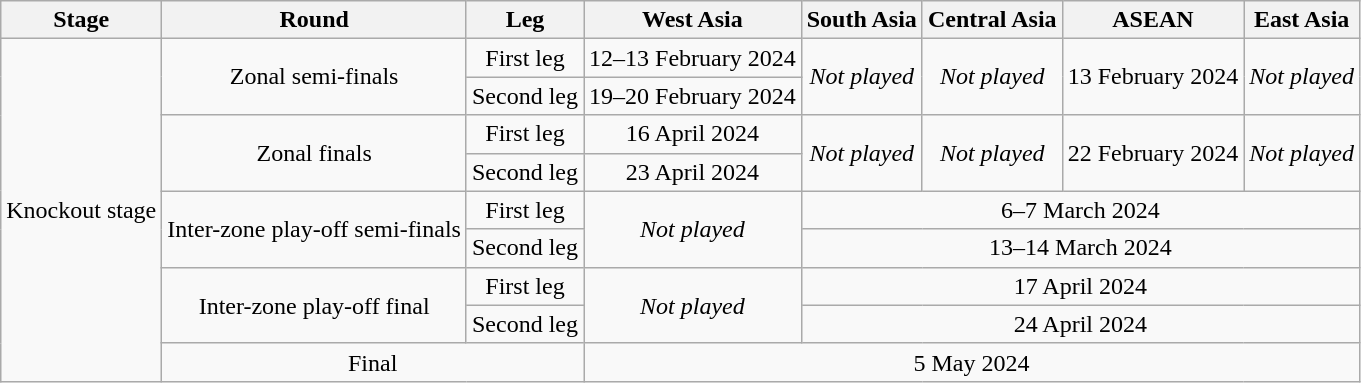<table class="wikitable" style="text-align:center">
<tr>
<th>Stage</th>
<th>Round</th>
<th>Leg</th>
<th>West Asia</th>
<th>South Asia</th>
<th>Central Asia</th>
<th>ASEAN</th>
<th>East Asia</th>
</tr>
<tr>
<td rowspan=9>Knockout stage</td>
<td rowspan=2>Zonal semi-finals</td>
<td>First leg</td>
<td>12–13 February 2024</td>
<td rowspan=2><em>Not played</em></td>
<td rowspan=2><em>Not played</em></td>
<td rowspan=2>13 February 2024</td>
<td rowspan=2><em>Not played</em></td>
</tr>
<tr>
<td>Second leg</td>
<td>19–20 February 2024</td>
</tr>
<tr>
<td rowspan=2>Zonal finals</td>
<td>First leg</td>
<td>16 April 2024</td>
<td rowspan=2><em>Not played</em></td>
<td rowspan=2><em>Not played</em></td>
<td rowspan=2>22 February 2024</td>
<td rowspan=2><em>Not played</em></td>
</tr>
<tr>
<td>Second leg</td>
<td>23 April 2024</td>
</tr>
<tr>
<td rowspan=2>Inter-zone play-off semi-finals</td>
<td>First leg</td>
<td rowspan=2><em>Not played</em></td>
<td colspan=4>6–7 March 2024</td>
</tr>
<tr>
<td>Second leg</td>
<td colspan=4>13–14 March 2024</td>
</tr>
<tr>
<td rowspan=2>Inter-zone play-off final</td>
<td>First leg</td>
<td rowspan=2><em>Not played</em></td>
<td colspan=4>17 April 2024</td>
</tr>
<tr>
<td>Second leg</td>
<td colspan=4>24 April 2024</td>
</tr>
<tr>
<td colspan=2>Final</td>
<td colspan=5>5 May 2024</td>
</tr>
</table>
